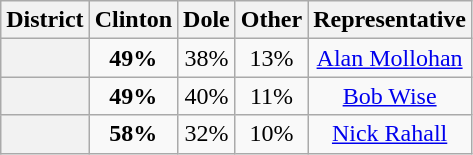<table class=wikitable>
<tr>
<th>District</th>
<th>Clinton</th>
<th>Dole</th>
<th>Other</th>
<th>Representative</th>
</tr>
<tr align=center>
<th></th>
<td><strong>49%</strong></td>
<td>38%</td>
<td>13%</td>
<td><a href='#'>Alan Mollohan</a></td>
</tr>
<tr align=center>
<th></th>
<td><strong>49%</strong></td>
<td>40%</td>
<td>11%</td>
<td><a href='#'>Bob Wise</a></td>
</tr>
<tr align=center>
<th></th>
<td><strong>58%</strong></td>
<td>32%</td>
<td>10%</td>
<td><a href='#'>Nick Rahall</a></td>
</tr>
</table>
